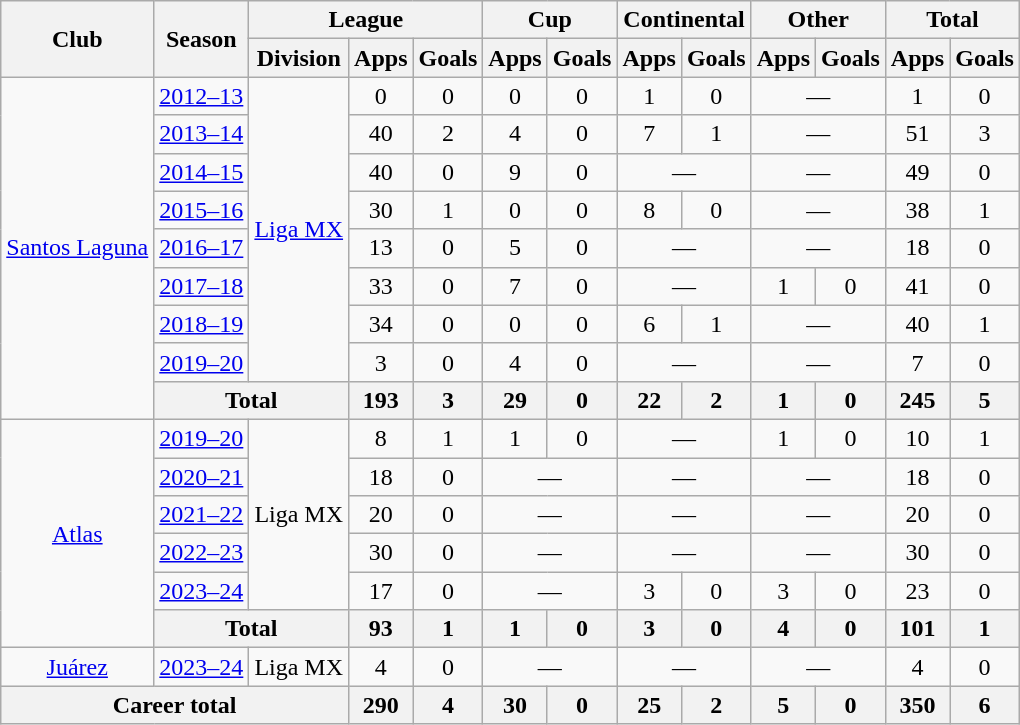<table class="wikitable", style="text-align:center">
<tr>
<th rowspan="2">Club</th>
<th rowspan="2">Season</th>
<th colspan="3">League</th>
<th colspan="2">Cup</th>
<th colspan="2">Continental</th>
<th colspan="2">Other</th>
<th colspan="2">Total</th>
</tr>
<tr>
<th>Division</th>
<th>Apps</th>
<th>Goals</th>
<th>Apps</th>
<th>Goals</th>
<th>Apps</th>
<th>Goals</th>
<th>Apps</th>
<th>Goals</th>
<th>Apps</th>
<th>Goals</th>
</tr>
<tr>
<td rowspan="9"><a href='#'>Santos Laguna</a></td>
<td><a href='#'>2012–13</a></td>
<td rowspan="8"><a href='#'>Liga MX</a></td>
<td>0</td>
<td>0</td>
<td>0</td>
<td>0</td>
<td>1</td>
<td>0</td>
<td colspan="2">—</td>
<td>1</td>
<td>0</td>
</tr>
<tr>
<td><a href='#'>2013–14</a></td>
<td>40</td>
<td>2</td>
<td>4</td>
<td>0</td>
<td>7</td>
<td>1</td>
<td colspan="2">—</td>
<td>51</td>
<td>3</td>
</tr>
<tr>
<td><a href='#'>2014–15</a></td>
<td>40</td>
<td>0</td>
<td>9</td>
<td>0</td>
<td colspan="2">—</td>
<td colspan="2">—</td>
<td>49</td>
<td>0</td>
</tr>
<tr>
<td><a href='#'>2015–16</a></td>
<td>30</td>
<td>1</td>
<td>0</td>
<td>0</td>
<td>8</td>
<td>0</td>
<td colspan="2">—</td>
<td>38</td>
<td>1</td>
</tr>
<tr>
<td><a href='#'>2016–17</a></td>
<td>13</td>
<td>0</td>
<td>5</td>
<td>0</td>
<td colspan="2">—</td>
<td colspan="2">—</td>
<td>18</td>
<td>0</td>
</tr>
<tr>
<td><a href='#'>2017–18</a></td>
<td>33</td>
<td>0</td>
<td>7</td>
<td>0</td>
<td colspan="2">—</td>
<td>1</td>
<td>0</td>
<td>41</td>
<td>0</td>
</tr>
<tr>
<td><a href='#'>2018–19</a></td>
<td>34</td>
<td>0</td>
<td>0</td>
<td>0</td>
<td>6</td>
<td>1</td>
<td colspan="2">—</td>
<td>40</td>
<td>1</td>
</tr>
<tr>
<td><a href='#'>2019–20</a></td>
<td>3</td>
<td>0</td>
<td>4</td>
<td>0</td>
<td colspan="2">—</td>
<td colspan="2">—</td>
<td>7</td>
<td>0</td>
</tr>
<tr>
<th colspan="2">Total</th>
<th>193</th>
<th>3</th>
<th>29</th>
<th>0</th>
<th>22</th>
<th>2</th>
<th>1</th>
<th>0</th>
<th>245</th>
<th>5</th>
</tr>
<tr>
<td rowspan="6"><a href='#'>Atlas</a></td>
<td><a href='#'>2019–20</a></td>
<td rowspan="5">Liga MX</td>
<td>8</td>
<td>1</td>
<td>1</td>
<td>0</td>
<td colspan="2">—</td>
<td>1</td>
<td>0</td>
<td>10</td>
<td>1</td>
</tr>
<tr>
<td><a href='#'>2020–21</a></td>
<td>18</td>
<td>0</td>
<td colspan="2">—</td>
<td colspan="2">—</td>
<td colspan="2">—</td>
<td>18</td>
<td>0</td>
</tr>
<tr>
<td><a href='#'>2021–22</a></td>
<td>20</td>
<td>0</td>
<td colspan="2">—</td>
<td colspan="2">—</td>
<td colspan="2">—</td>
<td>20</td>
<td>0</td>
</tr>
<tr>
<td><a href='#'>2022–23</a></td>
<td>30</td>
<td>0</td>
<td colspan="2">—</td>
<td colspan="2">—</td>
<td colspan="2">—</td>
<td>30</td>
<td>0</td>
</tr>
<tr>
<td><a href='#'>2023–24</a></td>
<td>17</td>
<td>0</td>
<td colspan="2">—</td>
<td>3</td>
<td>0</td>
<td>3</td>
<td>0</td>
<td>23</td>
<td>0</td>
</tr>
<tr>
<th colspan="2">Total</th>
<th>93</th>
<th>1</th>
<th>1</th>
<th>0</th>
<th>3</th>
<th>0</th>
<th>4</th>
<th>0</th>
<th>101</th>
<th>1</th>
</tr>
<tr>
<td><a href='#'>Juárez</a></td>
<td><a href='#'>2023–24</a></td>
<td>Liga MX</td>
<td>4</td>
<td>0</td>
<td colspan="2">—</td>
<td colspan="2">—</td>
<td colspan="2">—</td>
<td>4</td>
<td>0</td>
</tr>
<tr>
<th colspan="3">Career total</th>
<th>290</th>
<th>4</th>
<th>30</th>
<th>0</th>
<th>25</th>
<th>2</th>
<th>5</th>
<th>0</th>
<th>350</th>
<th>6</th>
</tr>
</table>
